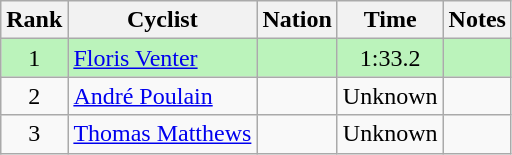<table class="wikitable sortable" style="text-align:center">
<tr>
<th>Rank</th>
<th>Cyclist</th>
<th>Nation</th>
<th>Time</th>
<th>Notes</th>
</tr>
<tr bgcolor=bbf3bb>
<td>1</td>
<td align=left><a href='#'>Floris Venter</a></td>
<td align=left></td>
<td>1:33.2</td>
<td></td>
</tr>
<tr>
<td>2</td>
<td align=left><a href='#'>André Poulain</a></td>
<td align=left></td>
<td>Unknown</td>
<td></td>
</tr>
<tr>
<td>3</td>
<td align=left><a href='#'>Thomas Matthews</a></td>
<td align=left></td>
<td>Unknown</td>
<td></td>
</tr>
</table>
